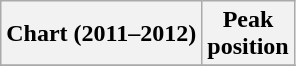<table class="wikitable sortable">
<tr>
<th>Chart (2011–2012)</th>
<th>Peak<br>position</th>
</tr>
<tr>
</tr>
</table>
